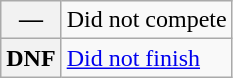<table class="wikitable">
<tr>
<th scope="row">—</th>
<td>Did not compete</td>
</tr>
<tr>
<th scope="row">DNF</th>
<td><a href='#'>Did not finish</a></td>
</tr>
</table>
